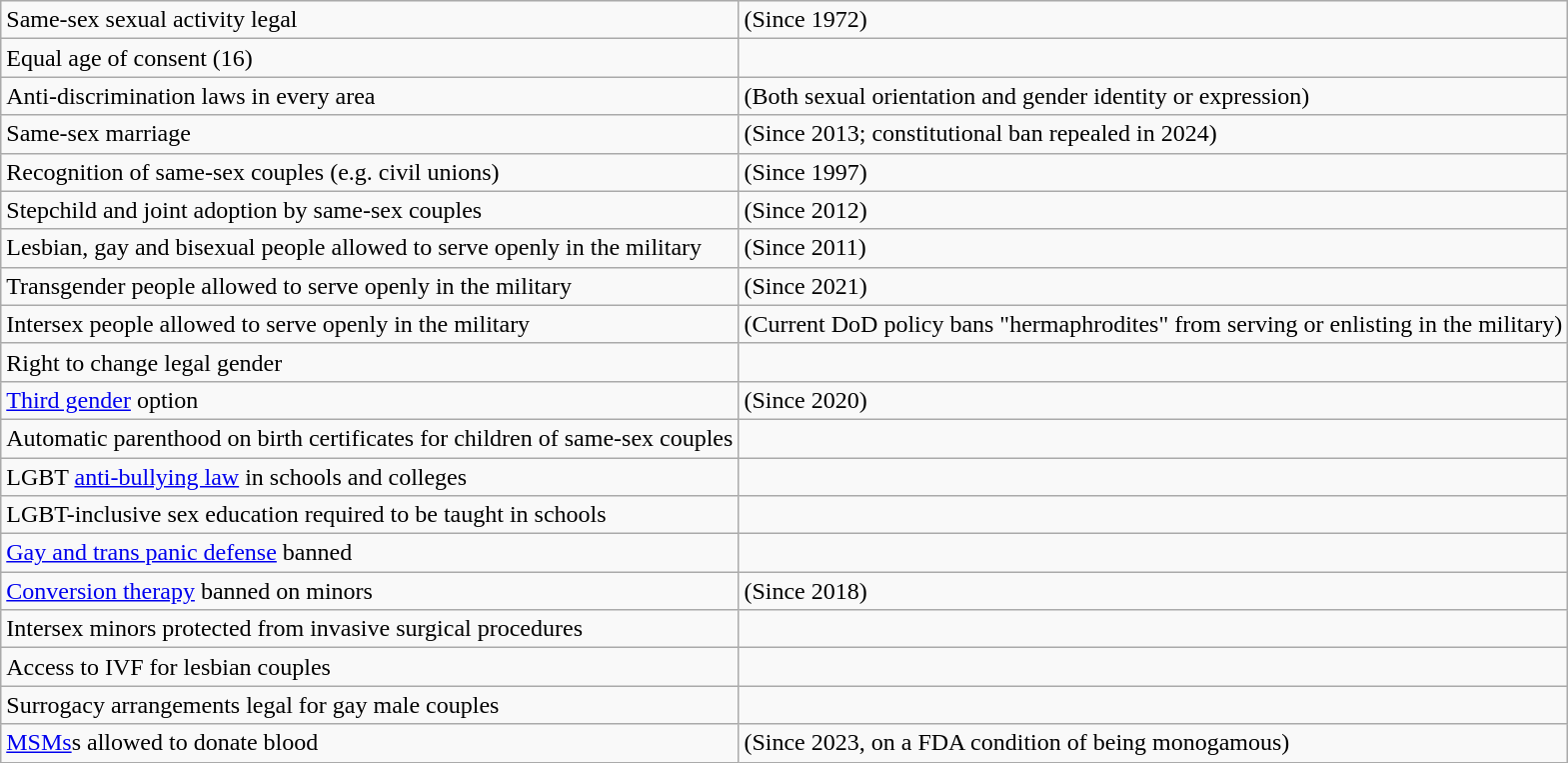<table class="wikitable">
<tr>
<td>Same-sex sexual activity legal</td>
<td> (Since 1972)</td>
</tr>
<tr>
<td>Equal age of consent (16)</td>
<td></td>
</tr>
<tr>
<td>Anti-discrimination laws in every area</td>
<td> (Both sexual orientation and gender identity or expression)</td>
</tr>
<tr>
<td>Same-sex marriage</td>
<td> (Since 2013; constitutional ban repealed in 2024)</td>
</tr>
<tr>
<td>Recognition of same-sex couples (e.g. civil unions)</td>
<td> (Since 1997)</td>
</tr>
<tr>
<td>Stepchild and joint adoption by same-sex couples</td>
<td> (Since 2012)</td>
</tr>
<tr>
<td>Lesbian, gay and bisexual people allowed to serve openly in the military</td>
<td> (Since 2011)</td>
</tr>
<tr>
<td>Transgender people allowed to serve openly in the military</td>
<td> (Since 2021)</td>
</tr>
<tr>
<td>Intersex people allowed to serve openly in the military</td>
<td> (Current DoD policy bans "hermaphrodites" from serving or enlisting in the military)</td>
</tr>
<tr>
<td>Right to change legal gender</td>
<td></td>
</tr>
<tr>
<td><a href='#'>Third gender</a> option</td>
<td> (Since 2020)</td>
</tr>
<tr>
<td>Automatic parenthood on birth certificates for children of same-sex couples</td>
<td></td>
</tr>
<tr>
<td>LGBT <a href='#'>anti-bullying law</a> in schools and colleges</td>
<td></td>
</tr>
<tr>
<td>LGBT-inclusive sex education required to be taught in schools</td>
<td></td>
</tr>
<tr>
<td><a href='#'>Gay and trans panic defense</a> banned</td>
<td></td>
</tr>
<tr>
<td><a href='#'>Conversion therapy</a> banned on minors</td>
<td> (Since 2018)</td>
</tr>
<tr>
<td>Intersex minors protected from invasive surgical procedures</td>
<td></td>
</tr>
<tr>
<td>Access to IVF for lesbian couples</td>
<td></td>
</tr>
<tr>
<td>Surrogacy arrangements legal for gay male couples</td>
<td></td>
</tr>
<tr>
<td><a href='#'>MSMs</a>s allowed to donate blood</td>
<td> (Since 2023, on a FDA condition of being monogamous)</td>
</tr>
</table>
